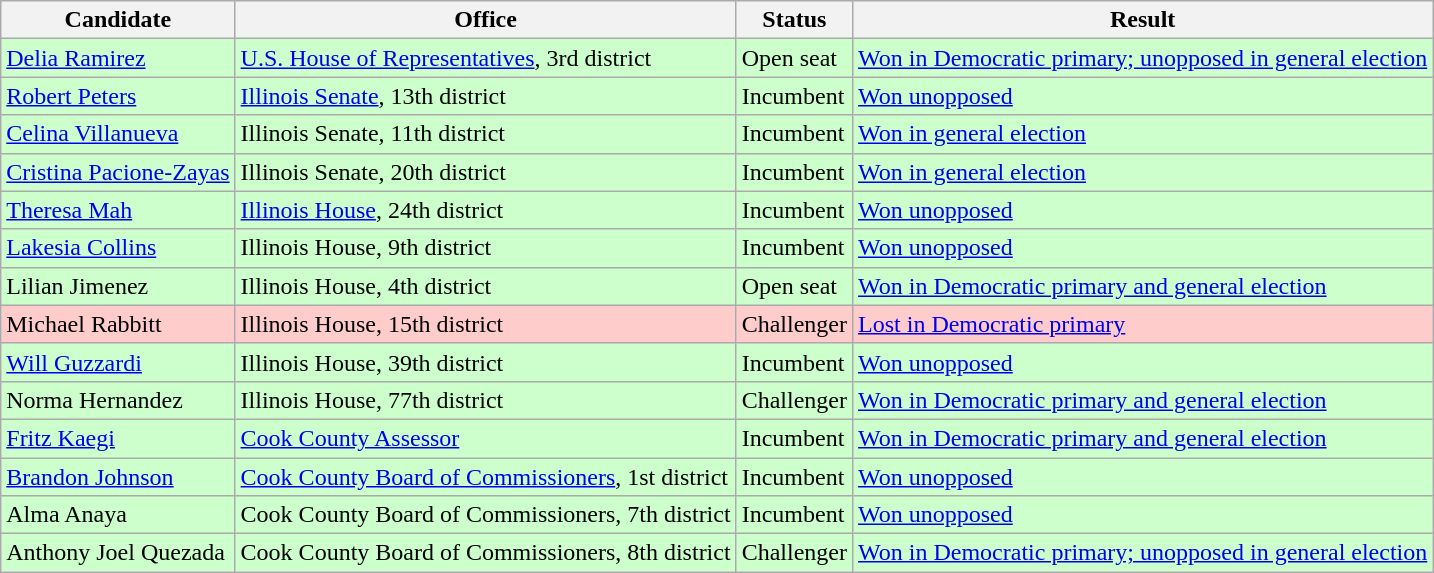<table class="wikitable">
<tr>
<th>Candidate</th>
<th>Office</th>
<th>Status</th>
<th>Result</th>
</tr>
<tr bgcolor=ccffcc>
<td><a href='#'>Delia Ramirez</a></td>
<td><a href='#'>U.S. House of Representatives</a>, 3rd district</td>
<td>Open seat</td>
<td><a href='#'>Won in Democratic primary; unopposed in general election</a></td>
</tr>
<tr bgcolor=ccffcc>
<td><a href='#'>Robert Peters</a></td>
<td><a href='#'>Illinois Senate</a>, 13th district</td>
<td>Incumbent</td>
<td><a href='#'>Won unopposed</a></td>
</tr>
<tr bgcolor=ccffcc>
<td><a href='#'>Celina Villanueva</a></td>
<td>Illinois Senate, 11th district</td>
<td>Incumbent</td>
<td><a href='#'>Won in general election</a></td>
</tr>
<tr bgcolor=ccffcc>
<td><a href='#'>Cristina Pacione-Zayas</a></td>
<td>Illinois Senate, 20th district</td>
<td>Incumbent</td>
<td><a href='#'>Won in general election</a></td>
</tr>
<tr bgcolor=ccffcc>
<td><a href='#'>Theresa Mah</a></td>
<td><a href='#'>Illinois House</a>, 24th district</td>
<td>Incumbent</td>
<td><a href='#'>Won unopposed</a></td>
</tr>
<tr bgcolor=ccffcc>
<td><a href='#'>Lakesia Collins</a></td>
<td>Illinois House, 9th district</td>
<td>Incumbent</td>
<td><a href='#'>Won unopposed</a></td>
</tr>
<tr bgcolor=ccffcc>
<td>Lilian Jimenez</td>
<td>Illinois House, 4th district</td>
<td>Open seat</td>
<td><a href='#'>Won in Democratic primary and general election</a></td>
</tr>
<tr bgcolor=ffcccc>
<td>Michael Rabbitt</td>
<td>Illinois House, 15th district</td>
<td>Challenger</td>
<td><a href='#'>Lost in Democratic primary</a></td>
</tr>
<tr bgcolor=ccffcc>
<td><a href='#'>Will Guzzardi</a></td>
<td>Illinois House, 39th district</td>
<td>Incumbent</td>
<td><a href='#'>Won unopposed</a></td>
</tr>
<tr bgcolor=ccffcc>
<td>Norma Hernandez</td>
<td>Illinois House, 77th district</td>
<td>Challenger</td>
<td><a href='#'>Won in Democratic primary and general election</a></td>
</tr>
<tr bgcolor=ccffcc>
<td><a href='#'>Fritz Kaegi</a></td>
<td><a href='#'>Cook County Assessor</a></td>
<td>Incumbent</td>
<td><a href='#'>Won in Democratic primary and general election</a></td>
</tr>
<tr bgcolor=ccffcc>
<td><a href='#'>Brandon Johnson</a></td>
<td><a href='#'>Cook County Board of Commissioners</a>, 1st district</td>
<td>Incumbent</td>
<td><a href='#'>Won unopposed</a></td>
</tr>
<tr bgcolor=ccffcc>
<td>Alma Anaya</td>
<td>Cook County Board of Commissioners, 7th district</td>
<td>Incumbent</td>
<td><a href='#'>Won unopposed</a></td>
</tr>
<tr bgcolor=ccffcc>
<td>Anthony Joel Quezada</td>
<td>Cook County Board of Commissioners, 8th district</td>
<td>Challenger</td>
<td><a href='#'>Won in Democratic primary; unopposed in general election</a></td>
</tr>
</table>
